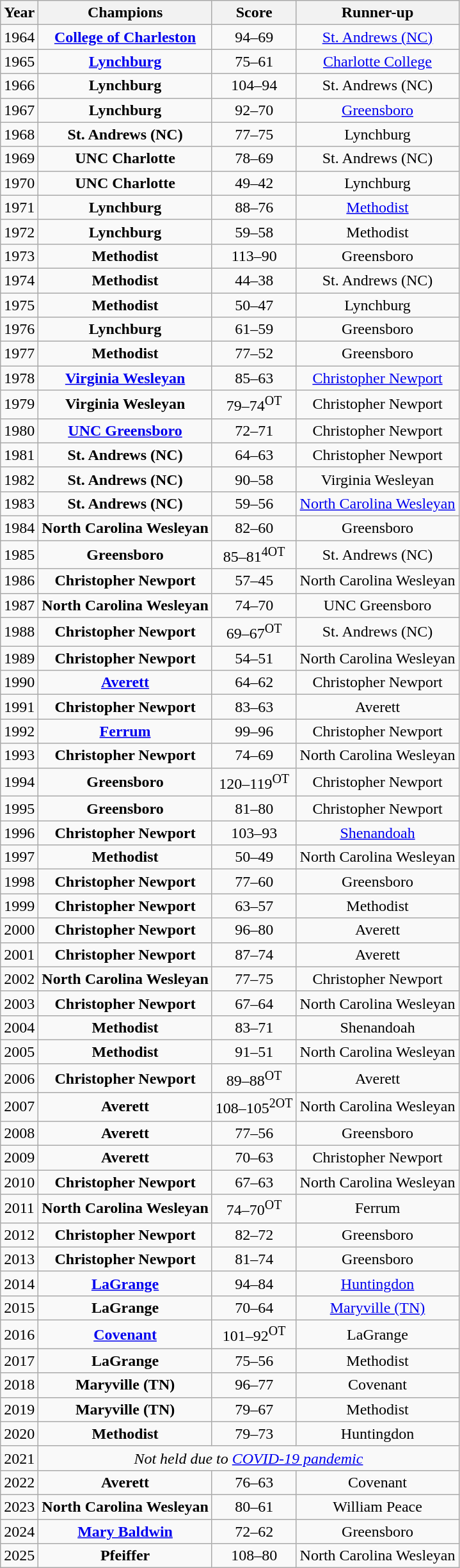<table class="wikitable sortable">
<tr>
<th>Year</th>
<th>Champions</th>
<th>Score</th>
<th>Runner-up</th>
</tr>
<tr align=center>
<td>1964</td>
<td><strong><a href='#'>College of Charleston</a></strong></td>
<td>94–69</td>
<td><a href='#'>St. Andrews (NC)</a></td>
</tr>
<tr align=center>
<td>1965</td>
<td><strong><a href='#'>Lynchburg</a></strong></td>
<td>75–61</td>
<td><a href='#'>Charlotte College</a></td>
</tr>
<tr align=center>
<td>1966</td>
<td><strong>Lynchburg</strong></td>
<td>104–94</td>
<td>St. Andrews (NC)</td>
</tr>
<tr align=center>
<td>1967</td>
<td><strong>Lynchburg</strong></td>
<td>92–70</td>
<td><a href='#'>Greensboro</a></td>
</tr>
<tr align=center>
<td>1968</td>
<td><strong>St. Andrews (NC)</strong></td>
<td>77–75</td>
<td>Lynchburg</td>
</tr>
<tr align=center>
<td>1969</td>
<td><strong>UNC Charlotte</strong></td>
<td>78–69</td>
<td>St. Andrews (NC)</td>
</tr>
<tr align=center>
<td>1970</td>
<td><strong>UNC Charlotte</strong></td>
<td>49–42</td>
<td>Lynchburg</td>
</tr>
<tr align=center>
<td>1971</td>
<td><strong>Lynchburg</strong></td>
<td>88–76</td>
<td><a href='#'>Methodist</a></td>
</tr>
<tr align=center>
<td>1972</td>
<td><strong>Lynchburg</strong></td>
<td>59–58</td>
<td>Methodist</td>
</tr>
<tr align=center>
<td>1973</td>
<td><strong>Methodist</strong></td>
<td>113–90</td>
<td>Greensboro</td>
</tr>
<tr align=center>
<td>1974</td>
<td><strong>Methodist</strong></td>
<td>44–38</td>
<td>St. Andrews (NC)</td>
</tr>
<tr align=center>
<td>1975</td>
<td><strong>Methodist</strong></td>
<td>50–47</td>
<td>Lynchburg</td>
</tr>
<tr align=center>
<td>1976</td>
<td><strong>Lynchburg</strong></td>
<td>61–59</td>
<td>Greensboro</td>
</tr>
<tr align=center>
<td>1977</td>
<td><strong>Methodist</strong></td>
<td>77–52</td>
<td>Greensboro</td>
</tr>
<tr align=center>
<td>1978</td>
<td><strong><a href='#'>Virginia Wesleyan</a></strong></td>
<td>85–63</td>
<td><a href='#'>Christopher Newport</a></td>
</tr>
<tr align=center>
<td>1979</td>
<td><strong>Virginia Wesleyan</strong></td>
<td>79–74<sup>OT</sup></td>
<td>Christopher Newport</td>
</tr>
<tr align=center>
<td>1980</td>
<td><strong><a href='#'>UNC Greensboro</a></strong></td>
<td>72–71</td>
<td>Christopher Newport</td>
</tr>
<tr align=center>
<td>1981</td>
<td><strong>St. Andrews (NC)</strong></td>
<td>64–63</td>
<td>Christopher Newport</td>
</tr>
<tr align=center>
<td>1982</td>
<td><strong>St. Andrews (NC)</strong></td>
<td>90–58</td>
<td>Virginia Wesleyan</td>
</tr>
<tr align=center>
<td>1983</td>
<td><strong>St. Andrews (NC)</strong></td>
<td>59–56</td>
<td><a href='#'>North Carolina Wesleyan</a></td>
</tr>
<tr align=center>
<td>1984</td>
<td><strong>North Carolina Wesleyan</strong></td>
<td>82–60</td>
<td>Greensboro</td>
</tr>
<tr align=center>
<td>1985</td>
<td><strong>Greensboro</strong></td>
<td>85–81<sup>4OT</sup></td>
<td>St. Andrews (NC)</td>
</tr>
<tr align=center>
<td>1986</td>
<td><strong>Christopher Newport</strong></td>
<td>57–45</td>
<td>North Carolina Wesleyan</td>
</tr>
<tr align=center>
<td>1987</td>
<td><strong>North Carolina Wesleyan</strong></td>
<td>74–70</td>
<td>UNC Greensboro</td>
</tr>
<tr align=center>
<td>1988</td>
<td><strong>Christopher Newport</strong></td>
<td>69–67<sup>OT</sup></td>
<td>St. Andrews (NC)</td>
</tr>
<tr align=center>
<td>1989</td>
<td><strong>Christopher Newport</strong></td>
<td>54–51</td>
<td>North Carolina Wesleyan</td>
</tr>
<tr align=center>
<td>1990</td>
<td><strong><a href='#'>Averett</a></strong></td>
<td>64–62</td>
<td>Christopher Newport</td>
</tr>
<tr align=center>
<td>1991</td>
<td><strong>Christopher Newport</strong></td>
<td>83–63</td>
<td>Averett</td>
</tr>
<tr align=center>
<td>1992</td>
<td><strong><a href='#'>Ferrum</a></strong></td>
<td>99–96</td>
<td>Christopher Newport</td>
</tr>
<tr align=center>
<td>1993</td>
<td><strong>Christopher Newport</strong></td>
<td>74–69</td>
<td>North Carolina Wesleyan</td>
</tr>
<tr align=center>
<td>1994</td>
<td><strong>Greensboro</strong></td>
<td>120–119<sup>OT</sup></td>
<td>Christopher Newport</td>
</tr>
<tr align=center>
<td>1995</td>
<td><strong>Greensboro</strong></td>
<td>81–80</td>
<td>Christopher Newport</td>
</tr>
<tr align=center>
<td>1996</td>
<td><strong>Christopher Newport</strong></td>
<td>103–93</td>
<td><a href='#'>Shenandoah</a></td>
</tr>
<tr align=center>
<td>1997</td>
<td><strong>Methodist</strong></td>
<td>50–49</td>
<td>North Carolina Wesleyan</td>
</tr>
<tr align=center>
<td>1998</td>
<td><strong>Christopher Newport</strong></td>
<td>77–60</td>
<td>Greensboro</td>
</tr>
<tr align=center>
<td>1999</td>
<td><strong>Christopher Newport</strong></td>
<td>63–57</td>
<td>Methodist</td>
</tr>
<tr align=center>
<td>2000</td>
<td><strong>Christopher Newport</strong></td>
<td>96–80</td>
<td>Averett</td>
</tr>
<tr align=center>
<td>2001</td>
<td><strong>Christopher Newport</strong></td>
<td>87–74</td>
<td>Averett</td>
</tr>
<tr align=center>
<td>2002</td>
<td><strong>North Carolina Wesleyan</strong></td>
<td>77–75</td>
<td>Christopher Newport</td>
</tr>
<tr align=center>
<td>2003</td>
<td><strong>Christopher Newport</strong></td>
<td>67–64</td>
<td>North Carolina Wesleyan</td>
</tr>
<tr align=center>
<td>2004</td>
<td><strong>Methodist</strong></td>
<td>83–71</td>
<td>Shenandoah</td>
</tr>
<tr align=center>
<td>2005</td>
<td><strong>Methodist</strong></td>
<td>91–51</td>
<td>North Carolina Wesleyan</td>
</tr>
<tr align=center>
<td>2006</td>
<td><strong>Christopher Newport</strong></td>
<td>89–88<sup>OT</sup></td>
<td>Averett</td>
</tr>
<tr align=center>
<td>2007</td>
<td><strong>Averett</strong></td>
<td>108–105<sup>2OT</sup></td>
<td>North Carolina Wesleyan</td>
</tr>
<tr align=center>
<td>2008</td>
<td><strong>Averett</strong></td>
<td>77–56</td>
<td>Greensboro</td>
</tr>
<tr align=center>
<td>2009</td>
<td><strong>Averett</strong></td>
<td>70–63</td>
<td>Christopher Newport</td>
</tr>
<tr align=center>
<td>2010</td>
<td><strong>Christopher Newport</strong></td>
<td>67–63</td>
<td>North Carolina Wesleyan</td>
</tr>
<tr align=center>
<td>2011</td>
<td><strong>North Carolina Wesleyan</strong></td>
<td>74–70<sup>OT</sup></td>
<td>Ferrum</td>
</tr>
<tr align=center>
<td>2012</td>
<td><strong>Christopher Newport</strong></td>
<td>82–72</td>
<td>Greensboro</td>
</tr>
<tr align=center>
<td>2013</td>
<td><strong>Christopher Newport</strong></td>
<td>81–74</td>
<td>Greensboro</td>
</tr>
<tr align=center>
<td>2014</td>
<td><strong><a href='#'>LaGrange</a></strong></td>
<td>94–84</td>
<td><a href='#'>Huntingdon</a></td>
</tr>
<tr align=center>
<td>2015</td>
<td><strong>LaGrange</strong></td>
<td>70–64</td>
<td><a href='#'>Maryville (TN)</a></td>
</tr>
<tr align=center>
<td>2016</td>
<td><strong><a href='#'>Covenant</a></strong></td>
<td>101–92<sup>OT</sup></td>
<td>LaGrange</td>
</tr>
<tr align=center>
<td>2017</td>
<td><strong>LaGrange</strong></td>
<td>75–56</td>
<td>Methodist</td>
</tr>
<tr align=center>
<td>2018</td>
<td><strong>Maryville (TN)</strong></td>
<td>96–77</td>
<td>Covenant</td>
</tr>
<tr align=center>
<td>2019</td>
<td><strong>Maryville (TN)</strong></td>
<td>79–67</td>
<td>Methodist</td>
</tr>
<tr align=center>
<td>2020</td>
<td><strong>Methodist</strong></td>
<td>79–73</td>
<td>Huntingdon</td>
</tr>
<tr align=center>
<td>2021</td>
<td colspan=3><em>Not held due to <a href='#'>COVID-19 pandemic</a></em></td>
</tr>
<tr align=center>
<td>2022</td>
<td><strong>Averett</strong></td>
<td>76–63</td>
<td>Covenant</td>
</tr>
<tr align=center>
<td>2023</td>
<td><strong>North Carolina Wesleyan</strong></td>
<td>80–61</td>
<td>William Peace</td>
</tr>
<tr align=center>
<td>2024</td>
<td><strong><a href='#'>Mary Baldwin</a></strong></td>
<td>72–62</td>
<td>Greensboro</td>
</tr>
<tr align=center>
<td>2025</td>
<td><strong>Pfeiffer</strong></td>
<td>108–80</td>
<td>North Carolina Wesleyan</td>
</tr>
</table>
